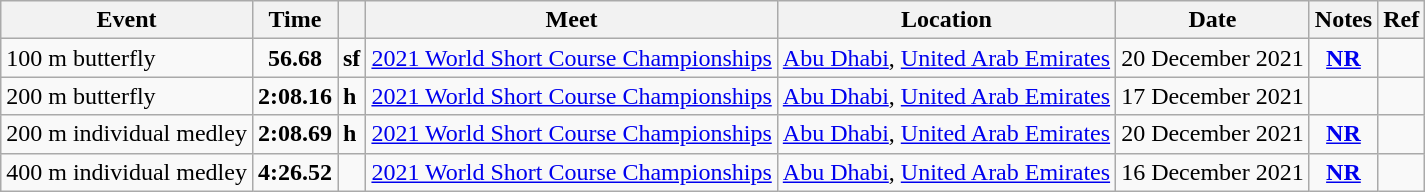<table class="wikitable">
<tr>
<th>Event</th>
<th>Time</th>
<th></th>
<th>Meet</th>
<th>Location</th>
<th>Date</th>
<th>Notes</th>
<th>Ref</th>
</tr>
<tr>
<td>100 m butterfly</td>
<td style="text-align:center;"><strong>56.68</strong></td>
<td><strong>sf</strong></td>
<td><a href='#'>2021 World Short Course Championships</a></td>
<td><a href='#'>Abu Dhabi</a>, <a href='#'>United Arab Emirates</a></td>
<td>20 December 2021</td>
<td style="text-align:center;"><strong><a href='#'>NR</a></strong></td>
<td style="text-align:center;"></td>
</tr>
<tr>
<td>200 m butterfly</td>
<td style="text-align:center;"><strong>2:08.16</strong></td>
<td><strong>h</strong></td>
<td><a href='#'>2021 World Short Course Championships</a></td>
<td><a href='#'>Abu Dhabi</a>, <a href='#'>United Arab Emirates</a></td>
<td>17 December 2021</td>
<td style="text-align:center;"></td>
<td style="text-align:center;"></td>
</tr>
<tr>
<td>200 m individual medley</td>
<td style="text-align:center;"><strong>2:08.69</strong></td>
<td><strong>h</strong></td>
<td><a href='#'>2021 World Short Course Championships</a></td>
<td><a href='#'>Abu Dhabi</a>, <a href='#'>United Arab Emirates</a></td>
<td>20 December 2021</td>
<td style="text-align:center;"><strong><a href='#'>NR</a></strong></td>
<td style="text-align:center;"></td>
</tr>
<tr>
<td>400 m individual medley</td>
<td style="text-align:center;"><strong>4:26.52</strong></td>
<td></td>
<td><a href='#'>2021 World Short Course Championships</a></td>
<td><a href='#'>Abu Dhabi</a>, <a href='#'>United Arab Emirates</a></td>
<td>16 December 2021</td>
<td style="text-align:center;"><strong><a href='#'>NR</a></strong></td>
<td style="text-align:center;"></td>
</tr>
</table>
